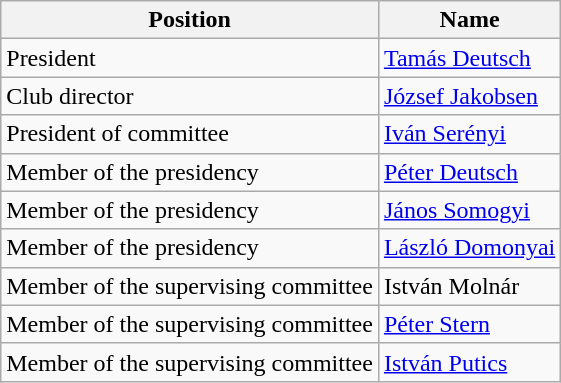<table class="wikitable">
<tr>
<th>Position</th>
<th>Name</th>
</tr>
<tr>
<td>President</td>
<td> <a href='#'>Tamás Deutsch</a></td>
</tr>
<tr>
<td>Club director</td>
<td>  <a href='#'>József Jakobsen</a></td>
</tr>
<tr>
<td>President of committee</td>
<td> <a href='#'>Iván Serényi</a></td>
</tr>
<tr>
<td>Member of the presidency</td>
<td> <a href='#'>Péter Deutsch</a></td>
</tr>
<tr>
<td>Member of the presidency</td>
<td> <a href='#'>János Somogyi</a></td>
</tr>
<tr>
<td>Member of the presidency</td>
<td> <a href='#'>László Domonyai</a></td>
</tr>
<tr>
<td>Member of the supervising committee</td>
<td> István Molnár</td>
</tr>
<tr>
<td>Member of the supervising committee</td>
<td> <a href='#'>Péter Stern</a></td>
</tr>
<tr>
<td>Member of the supervising committee</td>
<td> <a href='#'>István Putics</a></td>
</tr>
</table>
